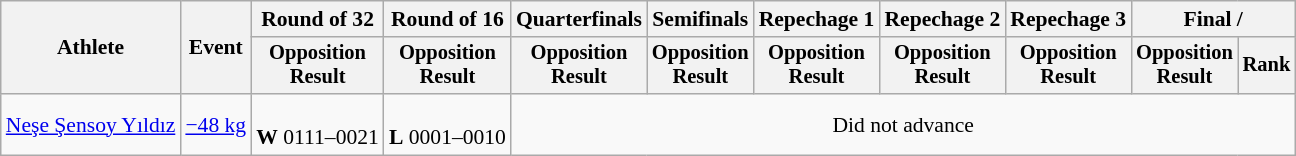<table class="wikitable" style="font-size:90%">
<tr>
<th rowspan="2">Athlete</th>
<th rowspan="2">Event</th>
<th>Round of 32</th>
<th>Round of 16</th>
<th>Quarterfinals</th>
<th>Semifinals</th>
<th>Repechage 1</th>
<th>Repechage 2</th>
<th>Repechage 3</th>
<th colspan=2>Final / </th>
</tr>
<tr style="font-size:95%">
<th>Opposition<br>Result</th>
<th>Opposition<br>Result</th>
<th>Opposition<br>Result</th>
<th>Opposition<br>Result</th>
<th>Opposition<br>Result</th>
<th>Opposition<br>Result</th>
<th>Opposition<br>Result</th>
<th>Opposition<br>Result</th>
<th>Rank</th>
</tr>
<tr align=center>
<td align=left><a href='#'>Neşe Şensoy Yıldız</a></td>
<td align=left><a href='#'>−48 kg</a></td>
<td><br><strong>W</strong> 0111–0021</td>
<td><br><strong>L</strong> 0001–0010</td>
<td colspan=7>Did not advance</td>
</tr>
</table>
